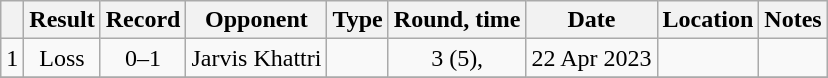<table class="wikitable" style="text-align:center">
<tr>
<th></th>
<th>Result</th>
<th>Record</th>
<th>Opponent</th>
<th>Type</th>
<th>Round, time</th>
<th>Date</th>
<th>Location</th>
<th>Notes</th>
</tr>
<tr>
<td>1</td>
<td>Loss</td>
<td>0–1</td>
<td style="text-align:left;">Jarvis Khattri</td>
<td></td>
<td>3 (5), </td>
<td>22 Apr 2023</td>
<td style="text-align:left;"></td>
<td style="text-align:left;"></td>
</tr>
<tr>
</tr>
</table>
